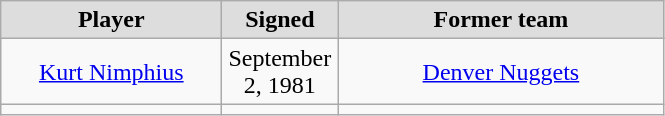<table class="wikitable" style="text-align: center">
<tr align="center" bgcolor="#dddddd">
<td style="width:140px"><strong>Player</strong></td>
<td style="width:70px"><strong>Signed</strong></td>
<td style="width:210px"><strong>Former team</strong></td>
</tr>
<tr style="height:40px">
<td><a href='#'>Kurt Nimphius</a></td>
<td>September 2, 1981</td>
<td><a href='#'>Denver Nuggets</a></td>
</tr>
<tr>
<td></td>
<td style="font-size: 80%"></td>
<td></td>
</tr>
</table>
